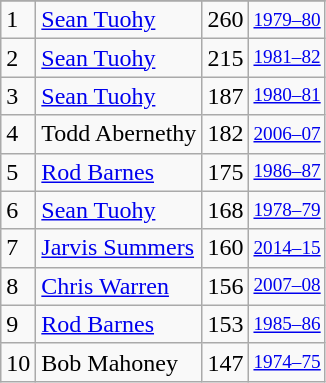<table class="wikitable">
<tr>
</tr>
<tr>
<td>1</td>
<td><a href='#'>Sean Tuohy</a></td>
<td>260</td>
<td style="font-size:80%;"><a href='#'>1979–80</a></td>
</tr>
<tr>
<td>2</td>
<td><a href='#'>Sean Tuohy</a></td>
<td>215</td>
<td style="font-size:80%;"><a href='#'>1981–82</a></td>
</tr>
<tr>
<td>3</td>
<td><a href='#'>Sean Tuohy</a></td>
<td>187</td>
<td style="font-size:80%;"><a href='#'>1980–81</a></td>
</tr>
<tr>
<td>4</td>
<td>Todd Abernethy</td>
<td>182</td>
<td style="font-size:80%;"><a href='#'>2006–07</a></td>
</tr>
<tr>
<td>5</td>
<td><a href='#'>Rod Barnes</a></td>
<td>175</td>
<td style="font-size:80%;"><a href='#'>1986–87</a></td>
</tr>
<tr>
<td>6</td>
<td><a href='#'>Sean Tuohy</a></td>
<td>168</td>
<td style="font-size:80%;"><a href='#'>1978–79</a></td>
</tr>
<tr>
<td>7</td>
<td><a href='#'>Jarvis Summers</a></td>
<td>160</td>
<td style="font-size:80%;"><a href='#'>2014–15</a></td>
</tr>
<tr>
<td>8</td>
<td><a href='#'>Chris Warren</a></td>
<td>156</td>
<td style="font-size:80%;"><a href='#'>2007–08</a></td>
</tr>
<tr>
<td>9</td>
<td><a href='#'>Rod Barnes</a></td>
<td>153</td>
<td style="font-size:80%;"><a href='#'>1985–86</a></td>
</tr>
<tr>
<td>10</td>
<td>Bob Mahoney</td>
<td>147</td>
<td style="font-size:80%;"><a href='#'>1974–75</a></td>
</tr>
</table>
